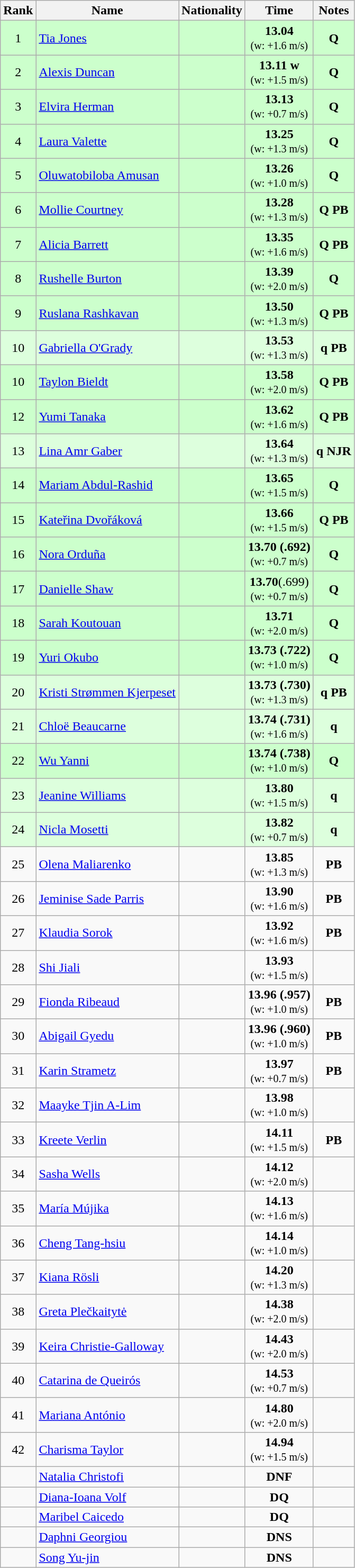<table class="wikitable sortable" style="text-align:center">
<tr>
<th>Rank</th>
<th>Name</th>
<th>Nationality</th>
<th>Time</th>
<th>Notes</th>
</tr>
<tr bgcolor=ccffcc>
<td>1</td>
<td align=left><a href='#'>Tia Jones</a></td>
<td align=left></td>
<td><strong>13.04</strong><br><small>(w: +1.6 m/s)</small></td>
<td><strong>Q</strong></td>
</tr>
<tr bgcolor=ccffcc>
<td>2</td>
<td align=left><a href='#'>Alexis Duncan</a></td>
<td align=left></td>
<td><strong>13.11</strong> <strong>w</strong><br><small>(w: +1.5 m/s)</small></td>
<td><strong>Q</strong></td>
</tr>
<tr bgcolor=ccffcc>
<td>3</td>
<td align=left><a href='#'>Elvira Herman</a></td>
<td align=left></td>
<td><strong>13.13</strong><br><small>(w: +0.7 m/s)</small></td>
<td><strong>Q</strong></td>
</tr>
<tr bgcolor=ccffcc>
<td>4</td>
<td align=left><a href='#'>Laura Valette</a></td>
<td align=left></td>
<td><strong>13.25</strong><br><small>(w: +1.3 m/s)</small></td>
<td><strong>Q</strong></td>
</tr>
<tr bgcolor=ccffcc>
<td>5</td>
<td align=left><a href='#'>Oluwatobiloba Amusan</a></td>
<td align=left></td>
<td><strong>13.26</strong><br><small>(w: +1.0 m/s)</small></td>
<td><strong>Q</strong></td>
</tr>
<tr bgcolor=ccffcc>
<td>6</td>
<td align=left><a href='#'>Mollie Courtney</a></td>
<td align=left></td>
<td><strong>13.28</strong><br><small>(w: +1.3 m/s)</small></td>
<td><strong>Q PB</strong></td>
</tr>
<tr bgcolor=ccffcc>
<td>7</td>
<td align=left><a href='#'>Alicia Barrett</a></td>
<td align=left></td>
<td><strong>13.35</strong><br><small>(w: +1.6 m/s)</small></td>
<td><strong>Q PB</strong></td>
</tr>
<tr bgcolor=ccffcc>
<td>8</td>
<td align=left><a href='#'>Rushelle Burton</a></td>
<td align=left></td>
<td><strong>13.39</strong><br><small>(w: +2.0 m/s)</small></td>
<td><strong>Q</strong></td>
</tr>
<tr bgcolor=ccffcc>
<td>9</td>
<td align=left><a href='#'>Ruslana Rashkavan</a></td>
<td align=left></td>
<td><strong>13.50</strong><br><small>(w: +1.3 m/s)</small></td>
<td><strong>Q PB</strong></td>
</tr>
<tr bgcolor=ddffdd>
<td>10</td>
<td align=left><a href='#'>Gabriella O'Grady</a></td>
<td align=left></td>
<td><strong>13.53</strong><br><small>(w: +1.3 m/s)</small></td>
<td><strong>q PB</strong></td>
</tr>
<tr bgcolor=ccffcc>
<td>10</td>
<td align=left><a href='#'>Taylon Bieldt</a></td>
<td align=left></td>
<td><strong>13.58</strong><br><small>(w: +2.0 m/s)</small></td>
<td><strong>Q PB</strong></td>
</tr>
<tr bgcolor=ccffcc>
<td>12</td>
<td align=left><a href='#'>Yumi Tanaka</a></td>
<td align=left></td>
<td><strong>13.62</strong><br><small>(w: +1.6 m/s)</small></td>
<td><strong>Q PB</strong></td>
</tr>
<tr bgcolor=ddffdd>
<td>13</td>
<td align=left><a href='#'>Lina Amr Gaber</a></td>
<td align=left></td>
<td><strong>13.64</strong><br><small>(w: +1.3 m/s)</small></td>
<td><strong>q NJR</strong></td>
</tr>
<tr bgcolor=ccffcc>
<td>14</td>
<td align=left><a href='#'>Mariam Abdul-Rashid</a></td>
<td align=left></td>
<td><strong>13.65</strong><br><small>(w: +1.5 m/s)</small></td>
<td><strong>Q</strong></td>
</tr>
<tr bgcolor=ccffcc>
<td>15</td>
<td align=left><a href='#'>Kateřina Dvořáková</a></td>
<td align=left></td>
<td><strong>13.66</strong><br><small>(w: +1.5 m/s)</small></td>
<td><strong>Q PB</strong></td>
</tr>
<tr bgcolor=ccffcc>
<td>16</td>
<td align=left><a href='#'>Nora Orduña</a></td>
<td align=left></td>
<td><strong>13.70 (.692)</strong><br><small>(w: +0.7 m/s)</small></td>
<td><strong>Q</strong></td>
</tr>
<tr bgcolor=ccffcc>
<td>17</td>
<td align=left><a href='#'>Danielle Shaw</a></td>
<td align=left></td>
<td><strong>13.70</strong>(.699)<br><small>(w: +0.7 m/s)</small></td>
<td><strong>Q</strong></td>
</tr>
<tr bgcolor=ccffcc>
<td>18</td>
<td align=left><a href='#'>Sarah Koutouan</a></td>
<td align=left></td>
<td><strong>13.71</strong><br><small>(w: +2.0 m/s)</small></td>
<td><strong>Q</strong></td>
</tr>
<tr bgcolor=ccffcc>
<td>19</td>
<td align=left><a href='#'>Yuri Okubo</a></td>
<td align=left></td>
<td><strong>13.73 (.722)</strong><br><small>(w: +1.0 m/s)</small></td>
<td><strong>Q</strong></td>
</tr>
<tr bgcolor=ddffdd>
<td>20</td>
<td align=left><a href='#'>Kristi Strømmen Kjerpeset</a></td>
<td align=left></td>
<td><strong>13.73 (.730)</strong><br><small>(w: +1.3 m/s)</small></td>
<td><strong>q PB</strong></td>
</tr>
<tr bgcolor=ddffdd>
<td>21</td>
<td align=left><a href='#'>Chloë Beaucarne</a></td>
<td align=left></td>
<td><strong>13.74 (.731)</strong><br><small>(w: +1.6 m/s)</small></td>
<td><strong>q</strong></td>
</tr>
<tr bgcolor=ccffcc>
<td>22</td>
<td align=left><a href='#'>Wu Yanni</a></td>
<td align=left></td>
<td><strong>13.74 (.738)</strong><br><small>(w: +1.0 m/s)</small></td>
<td><strong>Q</strong></td>
</tr>
<tr bgcolor=ddffdd>
<td>23</td>
<td align=left><a href='#'>Jeanine Williams</a></td>
<td align=left></td>
<td><strong>13.80</strong><br><small>(w: +1.5 m/s)</small></td>
<td><strong>q</strong></td>
</tr>
<tr bgcolor=ddffdd>
<td>24</td>
<td align=left><a href='#'>Nicla Mosetti</a></td>
<td align=left></td>
<td><strong>13.82</strong><br><small>(w: +0.7 m/s)</small></td>
<td><strong>q</strong></td>
</tr>
<tr>
<td>25</td>
<td align=left><a href='#'>Olena Maliarenko</a></td>
<td align=left></td>
<td><strong>13.85</strong><br><small>(w: +1.3 m/s)</small></td>
<td><strong>PB</strong></td>
</tr>
<tr>
<td>26</td>
<td align=left><a href='#'>Jeminise Sade Parris</a></td>
<td align=left></td>
<td><strong>13.90</strong><br><small>(w: +1.6 m/s)</small></td>
<td><strong>PB</strong></td>
</tr>
<tr>
<td>27</td>
<td align=left><a href='#'>Klaudia Sorok</a></td>
<td align=left></td>
<td><strong>13.92</strong><br><small>(w: +1.6 m/s)</small></td>
<td><strong>PB</strong></td>
</tr>
<tr>
<td>28</td>
<td align=left><a href='#'>Shi Jiali</a></td>
<td align=left></td>
<td><strong>13.93</strong><br><small>(w: +1.5 m/s)</small></td>
<td></td>
</tr>
<tr>
<td>29</td>
<td align=left><a href='#'>Fionda Ribeaud</a></td>
<td align=left></td>
<td><strong>13.96 (.957)</strong><br><small>(w: +1.0 m/s)</small></td>
<td><strong>PB</strong></td>
</tr>
<tr>
<td>30</td>
<td align=left><a href='#'>Abigail Gyedu</a></td>
<td align=left></td>
<td><strong>13.96 (.960)</strong><br><small>(w: +1.0 m/s)</small></td>
<td><strong>PB</strong></td>
</tr>
<tr>
<td>31</td>
<td align=left><a href='#'>Karin Strametz</a></td>
<td align=left></td>
<td><strong>13.97</strong><br><small>(w: +0.7 m/s)</small></td>
<td><strong>PB</strong></td>
</tr>
<tr>
<td>32</td>
<td align=left><a href='#'>Maayke Tjin A-Lim</a></td>
<td align=left></td>
<td><strong>13.98</strong><br><small>(w: +1.0 m/s)</small></td>
<td></td>
</tr>
<tr>
<td>33</td>
<td align=left><a href='#'>Kreete Verlin</a></td>
<td align=left></td>
<td><strong>14.11</strong><br><small>(w: +1.5 m/s)</small></td>
<td><strong>PB</strong></td>
</tr>
<tr>
<td>34</td>
<td align=left><a href='#'>Sasha Wells</a></td>
<td align=left></td>
<td><strong>14.12</strong><br><small>(w: +2.0 m/s)</small></td>
<td></td>
</tr>
<tr>
<td>35</td>
<td align=left><a href='#'>María Mújika</a></td>
<td align=left></td>
<td><strong>14.13</strong><br><small>(w: +1.6 m/s)</small></td>
<td></td>
</tr>
<tr>
<td>36</td>
<td align=left><a href='#'>Cheng Tang-hsiu</a></td>
<td align=left></td>
<td><strong>14.14</strong><br><small>(w: +1.0 m/s)</small></td>
<td></td>
</tr>
<tr>
<td>37</td>
<td align=left><a href='#'>Kiana Rösli</a></td>
<td align=left></td>
<td><strong>14.20</strong><br><small>(w: +1.3 m/s)</small></td>
<td></td>
</tr>
<tr>
<td>38</td>
<td align=left><a href='#'>Greta Plečkaitytė</a></td>
<td align=left></td>
<td><strong>14.38</strong><br><small>(w: +2.0 m/s)</small></td>
<td></td>
</tr>
<tr>
<td>39</td>
<td align=left><a href='#'>Keira Christie-Galloway</a></td>
<td align=left></td>
<td><strong>14.43</strong><br><small>(w: +2.0 m/s)</small></td>
<td></td>
</tr>
<tr>
<td>40</td>
<td align=left><a href='#'>Catarina de Queirós</a></td>
<td align=left></td>
<td><strong>14.53</strong><br><small>(w: +0.7 m/s)</small></td>
<td></td>
</tr>
<tr>
<td>41</td>
<td align=left><a href='#'>Mariana António</a></td>
<td align=left></td>
<td><strong>14.80</strong><br><small>(w: +2.0 m/s)</small></td>
<td></td>
</tr>
<tr>
<td>42</td>
<td align=left><a href='#'>Charisma Taylor</a></td>
<td align=left></td>
<td><strong>14.94</strong><br><small>(w: +1.5 m/s)</small></td>
<td></td>
</tr>
<tr>
<td></td>
<td align=left><a href='#'>Natalia Christofi</a></td>
<td align=left></td>
<td><strong>DNF</strong></td>
<td></td>
</tr>
<tr>
<td></td>
<td align=left><a href='#'>Diana-Ioana Volf</a></td>
<td align=left></td>
<td><strong>DQ</strong></td>
<td></td>
</tr>
<tr>
<td></td>
<td align=left><a href='#'>Maribel Caicedo</a></td>
<td align=left></td>
<td><strong>DQ</strong></td>
<td></td>
</tr>
<tr>
<td></td>
<td align=left><a href='#'>Daphni Georgiou</a></td>
<td align=left></td>
<td><strong>DNS</strong></td>
<td></td>
</tr>
<tr>
<td></td>
<td align=left><a href='#'>Song Yu-jin</a></td>
<td align=left></td>
<td><strong>DNS</strong></td>
<td></td>
</tr>
</table>
